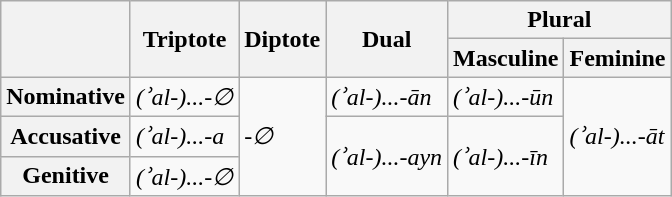<table class="wikitable">
<tr>
<th rowspan=2></th>
<th rowspan=2>Triptote</th>
<th rowspan=2>Diptote</th>
<th rowspan=2>Dual</th>
<th colspan=2>Plural</th>
</tr>
<tr>
<th>Masculine</th>
<th>Feminine</th>
</tr>
<tr>
<th>Nominative</th>
<td><em>(ʾal-)...-∅</em></td>
<td rowspan="3">-<em>∅</em></td>
<td><em>(ʾal-)...-ān</em></td>
<td><em>(ʾal-)...-ūn</em></td>
<td rowspan="3"><em>(ʾal-)...-āt</em></td>
</tr>
<tr>
<th>Accusative</th>
<td><em>(ʾal-)...-a</em></td>
<td rowspan="2"><em>(ʾal-)...-ayn</em></td>
<td rowspan="2"><em>(ʾal-)...-īn</em></td>
</tr>
<tr>
<th>Genitive</th>
<td><em>(ʾal-)...-∅</em></td>
</tr>
</table>
